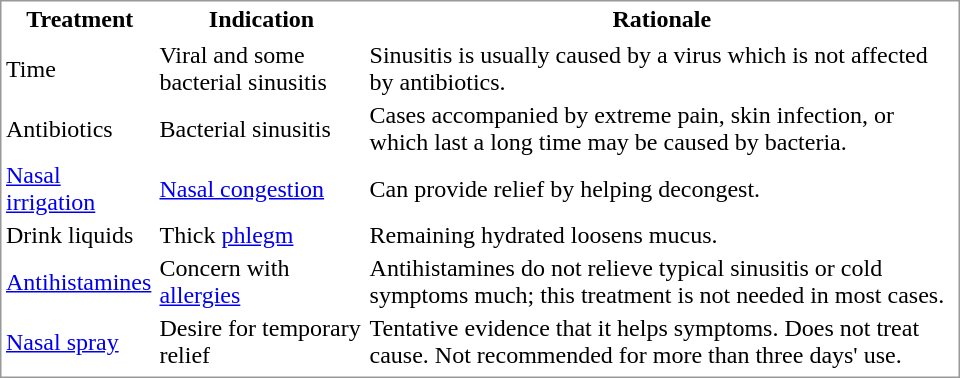<table style="float:right; width:40em; border:solid 1px #999999; margin:0 0 1em 1em;">
<tr>
<th scope="col">Treatment</th>
<th scope="col">Indication</th>
<th scope="col">Rationale</th>
</tr>
<tr>
</tr>
<tr>
<th scope="row" style="text-align:left; font-weight:normal;">Time</th>
<td>Viral and some bacterial sinusitis</td>
<td>Sinusitis is usually caused by a virus which is not affected by antibiotics.</td>
</tr>
<tr>
<th scope="row" style="text-align:left; font-weight:normal;">Antibiotics</th>
<td>Bacterial sinusitis</td>
<td>Cases accompanied by extreme pain, skin infection, or which last a long time may be caused by bacteria.</td>
</tr>
<tr>
<th scope="row" style="text-align:left; font-weight:normal;"><a href='#'>Nasal irrigation</a></th>
<td><a href='#'>Nasal congestion</a></td>
<td>Can provide relief by helping decongest.</td>
</tr>
<tr>
<th scope="row" style="text-align:left; font-weight:normal;">Drink liquids</th>
<td>Thick <a href='#'>phlegm</a></td>
<td>Remaining hydrated loosens mucus.</td>
</tr>
<tr>
<th scope="row" style="text-align:left; font-weight:normal;"><a href='#'>Antihistamines</a></th>
<td>Concern with <a href='#'>allergies</a></td>
<td>Antihistamines do not relieve typical sinusitis or cold symptoms much; this treatment is not needed in most cases.</td>
</tr>
<tr>
<th scope="row" style="text-align:left; font-weight:normal;"><a href='#'>Nasal spray</a></th>
<td>Desire for temporary relief</td>
<td>Tentative evidence that it helps symptoms. Does not treat cause. Not recommended for more than three days' use.</td>
</tr>
<tr>
</tr>
</table>
